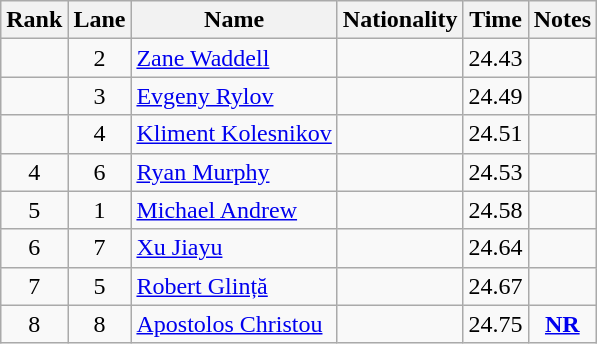<table class="wikitable sortable" style="text-align:center">
<tr>
<th>Rank</th>
<th>Lane</th>
<th>Name</th>
<th>Nationality</th>
<th>Time</th>
<th>Notes</th>
</tr>
<tr>
<td></td>
<td>2</td>
<td align=left><a href='#'>Zane Waddell</a></td>
<td align=left></td>
<td>24.43</td>
<td></td>
</tr>
<tr>
<td></td>
<td>3</td>
<td align=left><a href='#'>Evgeny Rylov</a></td>
<td align=left></td>
<td>24.49</td>
<td></td>
</tr>
<tr>
<td></td>
<td>4</td>
<td align=left><a href='#'>Kliment Kolesnikov</a></td>
<td align=left></td>
<td>24.51</td>
<td></td>
</tr>
<tr>
<td>4</td>
<td>6</td>
<td align=left><a href='#'>Ryan Murphy</a></td>
<td align=left></td>
<td>24.53</td>
<td></td>
</tr>
<tr>
<td>5</td>
<td>1</td>
<td align=left><a href='#'>Michael Andrew</a></td>
<td align=left></td>
<td>24.58</td>
<td></td>
</tr>
<tr>
<td>6</td>
<td>7</td>
<td align=left><a href='#'>Xu Jiayu</a></td>
<td align=left></td>
<td>24.64</td>
<td></td>
</tr>
<tr>
<td>7</td>
<td>5</td>
<td align=left><a href='#'>Robert Glință</a></td>
<td align=left></td>
<td>24.67</td>
<td></td>
</tr>
<tr>
<td>8</td>
<td>8</td>
<td align=left><a href='#'>Apostolos Christou</a></td>
<td align=left></td>
<td>24.75</td>
<td><strong><a href='#'>NR</a></strong></td>
</tr>
</table>
